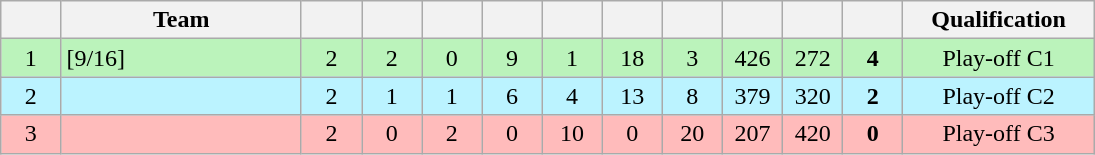<table class=wikitable style="text-align:center" width=730>
<tr>
<th width=5.5%></th>
<th width=22%>Team</th>
<th width=5.5%></th>
<th width=5.5%></th>
<th width=5.5%></th>
<th width=5.5%></th>
<th width=5.5%></th>
<th width=5.5%></th>
<th width=5.5%></th>
<th width=5.5%></th>
<th width=5.5%></th>
<th width=5.5%></th>
<th width=18%>Qualification</th>
</tr>
<tr bgcolor=#bbf3bb>
<td>1</td>
<td style="text-align:left"> [9/16]</td>
<td>2</td>
<td>2</td>
<td>0</td>
<td>9</td>
<td>1</td>
<td>18</td>
<td>3</td>
<td>426</td>
<td>272</td>
<td><strong>4</strong></td>
<td>Play-off C1</td>
</tr>
<tr bgcolor=#bbf3ff>
<td>2</td>
<td style="text-align:left"></td>
<td>2</td>
<td>1</td>
<td>1</td>
<td>6</td>
<td>4</td>
<td>13</td>
<td>8</td>
<td>379</td>
<td>320</td>
<td><strong>2</strong></td>
<td>Play-off C2</td>
</tr>
<tr bgcolor=#ffbbbb>
<td>3</td>
<td style="text-align:left"></td>
<td>2</td>
<td>0</td>
<td>2</td>
<td>0</td>
<td>10</td>
<td>0</td>
<td>20</td>
<td>207</td>
<td>420</td>
<td><strong>0</strong></td>
<td>Play-off C3</td>
</tr>
</table>
